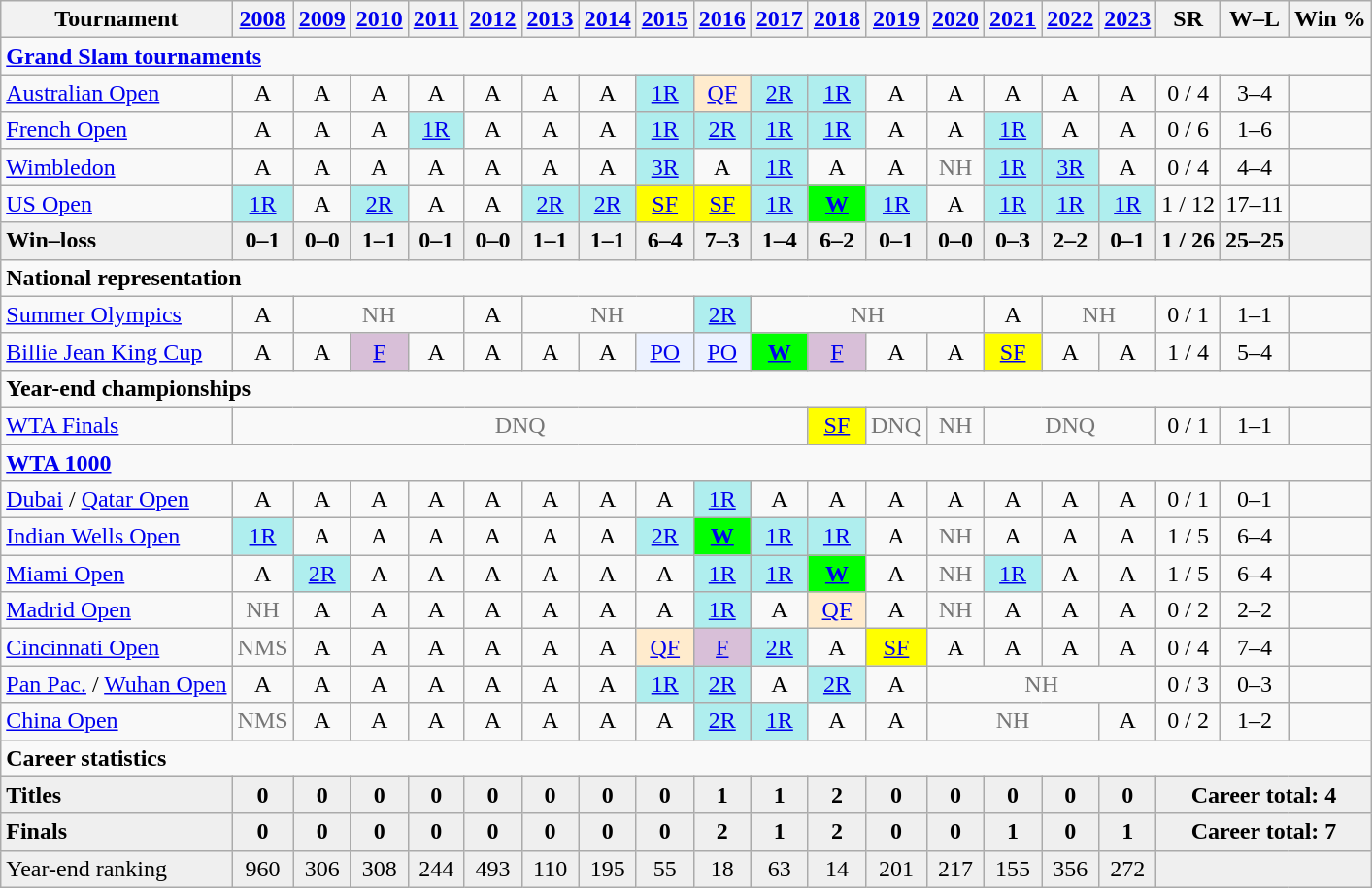<table class="wikitable nowrap" style=text-align:center;>
<tr>
<th>Tournament</th>
<th><a href='#'>2008</a></th>
<th><a href='#'>2009</a></th>
<th><a href='#'>2010</a></th>
<th><a href='#'>2011</a></th>
<th><a href='#'>2012</a></th>
<th><a href='#'>2013</a></th>
<th><a href='#'>2014</a></th>
<th><a href='#'>2015</a></th>
<th><a href='#'>2016</a></th>
<th><a href='#'>2017</a></th>
<th><a href='#'>2018</a></th>
<th><a href='#'>2019</a></th>
<th><a href='#'>2020</a></th>
<th><a href='#'>2021</a></th>
<th><a href='#'>2022</a></th>
<th><a href='#'>2023</a></th>
<th>SR</th>
<th>W–L</th>
<th>Win %</th>
</tr>
<tr>
<td colspan="20" style="text-align:left"><strong><a href='#'>Grand Slam tournaments</a></strong></td>
</tr>
<tr>
<td align=left><a href='#'>Australian Open</a></td>
<td>A</td>
<td>A</td>
<td>A</td>
<td>A</td>
<td>A</td>
<td>A</td>
<td>A</td>
<td style=background:#afeeee><a href='#'>1R</a></td>
<td style=background:#ffebcd><a href='#'>QF</a></td>
<td style=background:#afeeee><a href='#'>2R</a></td>
<td style=background:#afeeee><a href='#'>1R</a></td>
<td>A</td>
<td>A</td>
<td>A</td>
<td>A</td>
<td>A</td>
<td>0 / 4</td>
<td>3–4</td>
<td></td>
</tr>
<tr>
<td align=left><a href='#'>French Open</a></td>
<td>A</td>
<td>A</td>
<td>A</td>
<td style=background:#afeeee><a href='#'>1R</a></td>
<td>A</td>
<td>A</td>
<td>A</td>
<td style=background:#afeeee><a href='#'>1R</a></td>
<td style=background:#afeeee><a href='#'>2R</a></td>
<td style=background:#afeeee><a href='#'>1R</a></td>
<td style=background:#afeeee><a href='#'>1R</a></td>
<td>A</td>
<td>A</td>
<td style=background:#afeeee><a href='#'>1R</a></td>
<td>A</td>
<td>A</td>
<td>0 / 6</td>
<td>1–6</td>
<td></td>
</tr>
<tr>
<td align=left><a href='#'>Wimbledon</a></td>
<td>A</td>
<td>A</td>
<td>A</td>
<td>A</td>
<td>A</td>
<td>A</td>
<td>A</td>
<td style=background:#afeeee><a href='#'>3R</a></td>
<td>A</td>
<td style=background:#afeeee><a href='#'>1R</a></td>
<td>A</td>
<td>A</td>
<td style=color:#767676>NH</td>
<td style=background:#afeeee><a href='#'>1R</a></td>
<td style=background:#afeeee><a href='#'>3R</a></td>
<td>A</td>
<td>0 / 4</td>
<td>4–4</td>
<td></td>
</tr>
<tr>
<td align=left><a href='#'>US Open</a></td>
<td style=background:#afeeee><a href='#'>1R</a></td>
<td>A</td>
<td style=background:#afeeee><a href='#'>2R</a></td>
<td>A</td>
<td>A</td>
<td style=background:#afeeee><a href='#'>2R</a></td>
<td style=background:#afeeee><a href='#'>2R</a></td>
<td style=background:yellow><a href='#'>SF</a></td>
<td style=background:yellow><a href='#'>SF</a></td>
<td style=background:#afeeee><a href='#'>1R</a></td>
<td style=background:lime><a href='#'><strong>W</strong></a></td>
<td style=background:#afeeee><a href='#'>1R</a></td>
<td>A</td>
<td style=background:#afeeee><a href='#'>1R</a></td>
<td style=background:#afeeee><a href='#'>1R</a></td>
<td style=background:#afeeee><a href='#'>1R</a></td>
<td>1 / 12</td>
<td>17–11</td>
<td></td>
</tr>
<tr style=font-weight:bold;background:#efefef>
<td style=text-align:left>Win–loss</td>
<td>0–1</td>
<td>0–0</td>
<td>1–1</td>
<td>0–1</td>
<td>0–0</td>
<td>1–1</td>
<td>1–1</td>
<td>6–4</td>
<td>7–3</td>
<td>1–4</td>
<td>6–2</td>
<td>0–1</td>
<td>0–0</td>
<td>0–3</td>
<td>2–2</td>
<td>0–1</td>
<td>1 / 26</td>
<td>25–25</td>
<td></td>
</tr>
<tr>
<td colspan="20" align="left"><strong>National representation</strong></td>
</tr>
<tr>
<td align=left><a href='#'>Summer Olympics</a></td>
<td>A</td>
<td colspan=3 style=color:#767676>NH</td>
<td>A</td>
<td colspan=3 style=color:#767676>NH</td>
<td bgcolor=afeeee><a href='#'>2R</a></td>
<td colspan=4 style=color:#767676>NH</td>
<td>A</td>
<td colspan=2 style=color:#767676>NH</td>
<td>0 / 1</td>
<td>1–1</td>
<td></td>
</tr>
<tr>
<td align=left><a href='#'>Billie Jean King Cup</a></td>
<td>A</td>
<td>A</td>
<td bgcolor=thistle><a href='#'>F</a></td>
<td>A</td>
<td>A</td>
<td>A</td>
<td>A</td>
<td bgcolor=ecf2ff><a href='#'>PO</a></td>
<td bgcolor=ecf2ff><a href='#'>PO</a></td>
<td bgcolor=lime><a href='#'><strong>W</strong></a></td>
<td bgcolor=thistle><a href='#'>F</a></td>
<td>A</td>
<td>A</td>
<td bgcolor=yellow><a href='#'>SF</a></td>
<td>A</td>
<td>A</td>
<td>1 / 4</td>
<td>5–4</td>
<td></td>
</tr>
<tr>
<td colspan="20" align="left"><strong>Year-end championships</strong></td>
</tr>
<tr>
<td align=left><a href='#'>WTA Finals</a></td>
<td colspan=10 style=color:#767676>DNQ</td>
<td bgcolor=yellow><a href='#'>SF</a></td>
<td style=color:#767676>DNQ</td>
<td style=color:#767676>NH</td>
<td colspan=3 style=color:#767676>DNQ</td>
<td>0 / 1</td>
<td>1–1</td>
<td></td>
</tr>
<tr>
<td colspan="20" align="left"><strong><a href='#'>WTA 1000</a></strong></td>
</tr>
<tr>
<td align=left><a href='#'>Dubai</a> / <a href='#'>Qatar Open</a></td>
<td>A</td>
<td>A</td>
<td>A</td>
<td>A</td>
<td>A</td>
<td>A</td>
<td>A</td>
<td>A</td>
<td bgcolor=afeeee><a href='#'>1R</a></td>
<td>A</td>
<td>A</td>
<td>A</td>
<td>A</td>
<td>A</td>
<td>A</td>
<td>A</td>
<td>0 / 1</td>
<td>0–1</td>
<td></td>
</tr>
<tr>
<td align=left><a href='#'>Indian Wells Open</a></td>
<td bgcolor=afeeee><a href='#'>1R</a></td>
<td>A</td>
<td>A</td>
<td>A</td>
<td>A</td>
<td>A</td>
<td>A</td>
<td bgcolor=afeeee><a href='#'>2R</a></td>
<td bgcolor=lime><a href='#'><strong>W</strong></a></td>
<td bgcolor=afeeee><a href='#'>1R</a></td>
<td bgcolor=afeeee><a href='#'>1R</a></td>
<td>A</td>
<td style="color:#767676">NH</td>
<td>A</td>
<td>A</td>
<td>A</td>
<td>1 / 5</td>
<td>6–4</td>
<td></td>
</tr>
<tr>
<td align=left><a href='#'>Miami Open</a></td>
<td>A</td>
<td bgcolor=afeeee><a href='#'>2R</a></td>
<td>A</td>
<td>A</td>
<td>A</td>
<td>A</td>
<td>A</td>
<td>A</td>
<td bgcolor=afeeee><a href='#'>1R</a></td>
<td bgcolor=afeeee><a href='#'>1R</a></td>
<td bgcolor=lime><a href='#'><strong>W</strong></a></td>
<td>A</td>
<td style="color:#767676">NH</td>
<td bgcolor=afeeee><a href='#'>1R</a></td>
<td>A</td>
<td>A</td>
<td>1 / 5</td>
<td>6–4</td>
<td></td>
</tr>
<tr>
<td align=left><a href='#'>Madrid Open</a></td>
<td style=color:#767676>NH</td>
<td>A</td>
<td>A</td>
<td>A</td>
<td>A</td>
<td>A</td>
<td>A</td>
<td>A</td>
<td bgcolor=afeeee><a href='#'>1R</a></td>
<td>A</td>
<td bgcolor=ffebcd><a href='#'>QF</a></td>
<td>A</td>
<td style="color:#767676">NH</td>
<td>A</td>
<td>A</td>
<td>A</td>
<td>0 / 2</td>
<td>2–2</td>
<td></td>
</tr>
<tr>
<td align=left><a href='#'>Cincinnati Open</a></td>
<td style=color:#767676>NMS</td>
<td>A</td>
<td>A</td>
<td>A</td>
<td>A</td>
<td>A</td>
<td>A</td>
<td bgcolor=ffebcd><a href='#'>QF</a></td>
<td bgcolor=thistle><a href='#'>F</a></td>
<td bgcolor=afeeee><a href='#'>2R</a></td>
<td>A</td>
<td bgcolor=yellow><a href='#'>SF</a></td>
<td>A</td>
<td>A</td>
<td>A</td>
<td>A</td>
<td>0 / 4</td>
<td>7–4</td>
<td></td>
</tr>
<tr>
<td align=left><a href='#'>Pan Pac.</a> / <a href='#'>Wuhan Open</a></td>
<td>A</td>
<td>A</td>
<td>A</td>
<td>A</td>
<td>A</td>
<td>A</td>
<td>A</td>
<td bgcolor=afeeee><a href='#'>1R</a></td>
<td bgcolor=afeeee><a href='#'>2R</a></td>
<td>A</td>
<td bgcolor=afeeee><a href='#'>2R</a></td>
<td>A</td>
<td colspan="4" style="color:#767676">NH</td>
<td>0 / 3</td>
<td>0–3</td>
<td></td>
</tr>
<tr>
<td align=left><a href='#'>China Open</a></td>
<td style=color:#767676>NMS</td>
<td>A</td>
<td>A</td>
<td>A</td>
<td>A</td>
<td>A</td>
<td>A</td>
<td>A</td>
<td bgcolor=afeeee><a href='#'>2R</a></td>
<td bgcolor=afeeee><a href='#'>1R</a></td>
<td>A</td>
<td>A</td>
<td colspan="3" style="color:#767676">NH</td>
<td>A</td>
<td>0 / 2</td>
<td>1–2</td>
<td></td>
</tr>
<tr>
<td colspan="20" style="text-align:left"><strong>Career statistics</strong></td>
</tr>
<tr style=font-weight:bold;background:#efefef>
<td style=text-align:left>Titles</td>
<td>0</td>
<td>0</td>
<td>0</td>
<td>0</td>
<td>0</td>
<td>0</td>
<td>0</td>
<td>0</td>
<td>1</td>
<td>1</td>
<td>2</td>
<td>0</td>
<td>0</td>
<td>0</td>
<td>0</td>
<td>0</td>
<td colspan=3>Career total: 4</td>
</tr>
<tr style=font-weight:bold;background:#efefef>
<td style=text-align:left>Finals</td>
<td>0</td>
<td>0</td>
<td>0</td>
<td>0</td>
<td>0</td>
<td>0</td>
<td>0</td>
<td>0</td>
<td>2</td>
<td>1</td>
<td>2</td>
<td>0</td>
<td>0</td>
<td>1</td>
<td>0</td>
<td>1</td>
<td colspan=3>Career total: 7</td>
</tr>
<tr bgcolor=efefef>
<td align=left>Year-end ranking</td>
<td>960</td>
<td>306</td>
<td>308</td>
<td>244</td>
<td>493</td>
<td>110</td>
<td>195</td>
<td>55</td>
<td>18</td>
<td>63</td>
<td>14</td>
<td>201</td>
<td>217</td>
<td>155</td>
<td>356</td>
<td>272</td>
<td colspan=3></td>
</tr>
</table>
